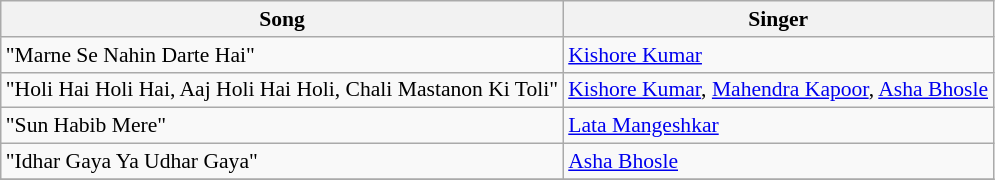<table class="wikitable" style="font-size:90%">
<tr>
<th>Song</th>
<th>Singer</th>
</tr>
<tr>
<td>"Marne Se Nahin Darte Hai"</td>
<td><a href='#'>Kishore Kumar</a></td>
</tr>
<tr>
<td>"Holi Hai Holi Hai, Aaj Holi Hai Holi, Chali Mastanon Ki Toli"</td>
<td><a href='#'>Kishore Kumar</a>, <a href='#'>Mahendra Kapoor</a>, <a href='#'>Asha Bhosle</a></td>
</tr>
<tr>
<td>"Sun Habib Mere"</td>
<td><a href='#'>Lata Mangeshkar</a></td>
</tr>
<tr>
<td>"Idhar Gaya Ya Udhar Gaya"</td>
<td><a href='#'>Asha Bhosle</a></td>
</tr>
<tr>
</tr>
</table>
